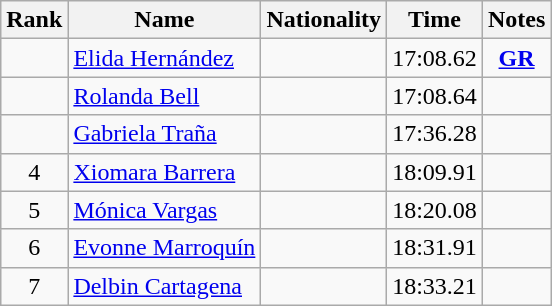<table class="wikitable sortable" style="text-align:center">
<tr>
<th>Rank</th>
<th>Name</th>
<th>Nationality</th>
<th>Time</th>
<th>Notes</th>
</tr>
<tr>
<td></td>
<td align=left><a href='#'>Elida Hernández</a></td>
<td align=left></td>
<td>17:08.62</td>
<td><strong><a href='#'>GR</a></strong></td>
</tr>
<tr>
<td></td>
<td align=left><a href='#'>Rolanda Bell</a></td>
<td align=left></td>
<td>17:08.64</td>
<td></td>
</tr>
<tr>
<td></td>
<td align=left><a href='#'>Gabriela Traña</a></td>
<td align=left></td>
<td>17:36.28</td>
<td></td>
</tr>
<tr>
<td>4</td>
<td align=left><a href='#'>Xiomara Barrera</a></td>
<td align=left></td>
<td>18:09.91</td>
<td></td>
</tr>
<tr>
<td>5</td>
<td align=left><a href='#'>Mónica Vargas</a></td>
<td align=left></td>
<td>18:20.08</td>
<td></td>
</tr>
<tr>
<td>6</td>
<td align=left><a href='#'>Evonne Marroquín</a></td>
<td align=left></td>
<td>18:31.91</td>
<td></td>
</tr>
<tr>
<td>7</td>
<td align=left><a href='#'>Delbin Cartagena</a></td>
<td align=left></td>
<td>18:33.21</td>
<td></td>
</tr>
</table>
